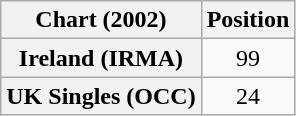<table class="wikitable plainrowheaders" style="text-align:center">
<tr>
<th>Chart (2002)</th>
<th>Position</th>
</tr>
<tr>
<th scope="row">Ireland (IRMA)</th>
<td>99</td>
</tr>
<tr>
<th scope="row">UK Singles (OCC)</th>
<td>24</td>
</tr>
</table>
